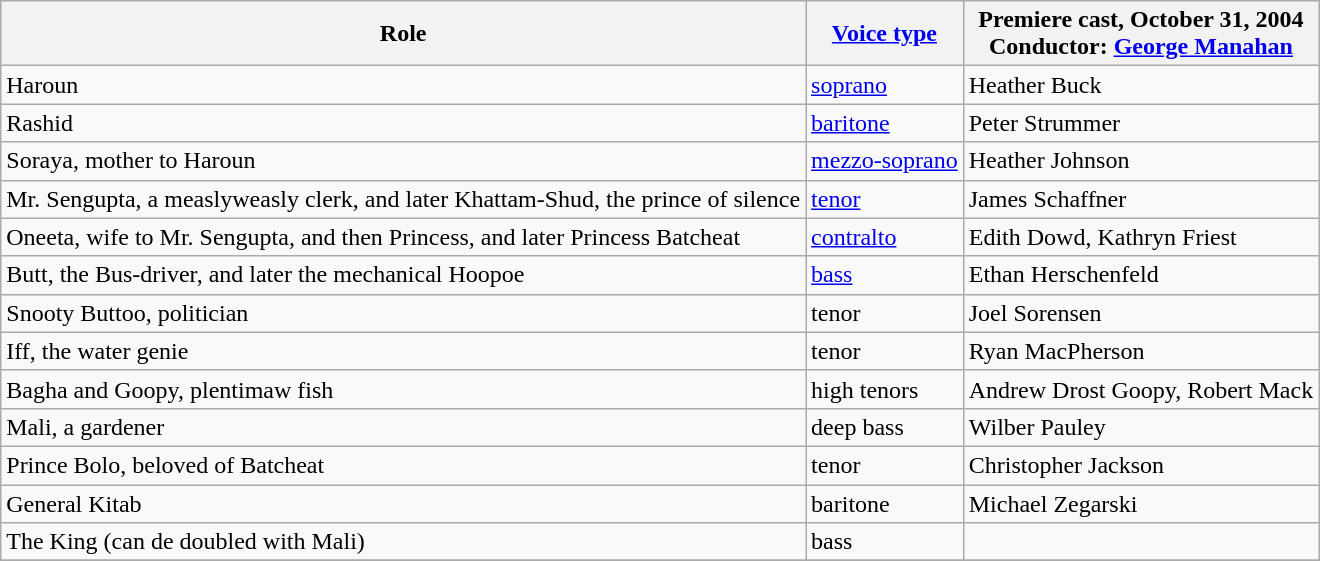<table class="wikitable">
<tr>
<th>Role</th>
<th><a href='#'>Voice type</a></th>
<th>Premiere cast, October 31, 2004<br>Conductor: <a href='#'>George Manahan</a></th>
</tr>
<tr>
<td>Haroun</td>
<td><a href='#'>soprano</a></td>
<td>Heather Buck</td>
</tr>
<tr>
<td>Rashid</td>
<td><a href='#'>baritone</a></td>
<td>Peter Strummer</td>
</tr>
<tr>
<td>Soraya, mother to Haroun</td>
<td><a href='#'>mezzo-soprano</a></td>
<td>Heather Johnson</td>
</tr>
<tr>
<td>Mr. Sengupta, a measlyweasly clerk, and later Khattam-Shud, the prince of silence</td>
<td><a href='#'>tenor</a></td>
<td>James Schaffner</td>
</tr>
<tr>
<td>Oneeta, wife to Mr. Sengupta, and then Princess, and later Princess Batcheat</td>
<td><a href='#'>contralto</a></td>
<td>Edith Dowd, Kathryn Friest</td>
</tr>
<tr>
<td>Butt, the Bus-driver, and later the mechanical Hoopoe</td>
<td><a href='#'>bass</a></td>
<td>Ethan Herschenfeld</td>
</tr>
<tr>
<td>Snooty Buttoo, politician</td>
<td>tenor</td>
<td>Joel Sorensen</td>
</tr>
<tr>
<td>Iff, the water genie</td>
<td>tenor</td>
<td>Ryan MacPherson</td>
</tr>
<tr>
<td>Bagha and Goopy, plentimaw fish</td>
<td>high tenors</td>
<td>Andrew Drost Goopy, Robert Mack</td>
</tr>
<tr>
<td>Mali, a gardener</td>
<td>deep bass</td>
<td>Wilber Pauley</td>
</tr>
<tr>
<td>Prince Bolo, beloved of Batcheat</td>
<td>tenor</td>
<td>Christopher Jackson</td>
</tr>
<tr>
<td>General Kitab</td>
<td>baritone</td>
<td>Michael Zegarski</td>
</tr>
<tr>
<td>The King (can de doubled with Mali)</td>
<td>bass</td>
<td></td>
</tr>
<tr>
</tr>
</table>
